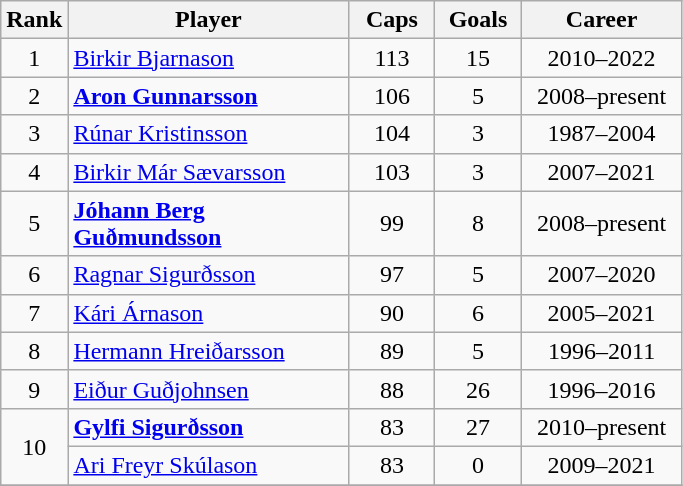<table class="wikitable sortable" style="text-align:center;">
<tr>
<th width=30px>Rank</th>
<th width=180px>Player</th>
<th width=50px>Caps</th>
<th width=50px>Goals</th>
<th width=100px>Career</th>
</tr>
<tr>
<td>1</td>
<td align="left"><a href='#'>Birkir Bjarnason</a></td>
<td>113</td>
<td>15</td>
<td>2010–2022</td>
</tr>
<tr>
<td>2</td>
<td align="left"><strong><a href='#'>Aron Gunnarsson</a></strong></td>
<td>106</td>
<td>5</td>
<td>2008–present</td>
</tr>
<tr>
<td>3</td>
<td align="left"><a href='#'>Rúnar Kristinsson</a></td>
<td>104</td>
<td>3</td>
<td>1987–2004</td>
</tr>
<tr>
<td>4</td>
<td align="left"><a href='#'>Birkir Már Sævarsson</a></td>
<td>103</td>
<td>3</td>
<td>2007–2021</td>
</tr>
<tr>
<td>5</td>
<td align="left"><strong><a href='#'>Jóhann Berg Guðmundsson</a></strong></td>
<td>99</td>
<td>8</td>
<td>2008–present</td>
</tr>
<tr>
<td>6</td>
<td align="left"><a href='#'>Ragnar Sigurðsson</a></td>
<td>97</td>
<td>5</td>
<td>2007–2020</td>
</tr>
<tr>
<td>7</td>
<td align="left"><a href='#'>Kári Árnason</a></td>
<td>90</td>
<td>6</td>
<td>2005–2021</td>
</tr>
<tr>
<td>8</td>
<td align="left"><a href='#'>Hermann Hreiðarsson</a></td>
<td>89</td>
<td>5</td>
<td>1996–2011</td>
</tr>
<tr>
<td>9</td>
<td align="left"><a href='#'>Eiður Guðjohnsen</a></td>
<td>88</td>
<td>26</td>
<td>1996–2016</td>
</tr>
<tr>
<td rowspan="2">10</td>
<td align="left"><strong><a href='#'>Gylfi Sigurðsson</a></strong></td>
<td>83</td>
<td>27</td>
<td>2010–present</td>
</tr>
<tr>
<td align="left"><a href='#'>Ari Freyr Skúlason</a></td>
<td>83</td>
<td>0</td>
<td>2009–2021</td>
</tr>
<tr>
</tr>
</table>
